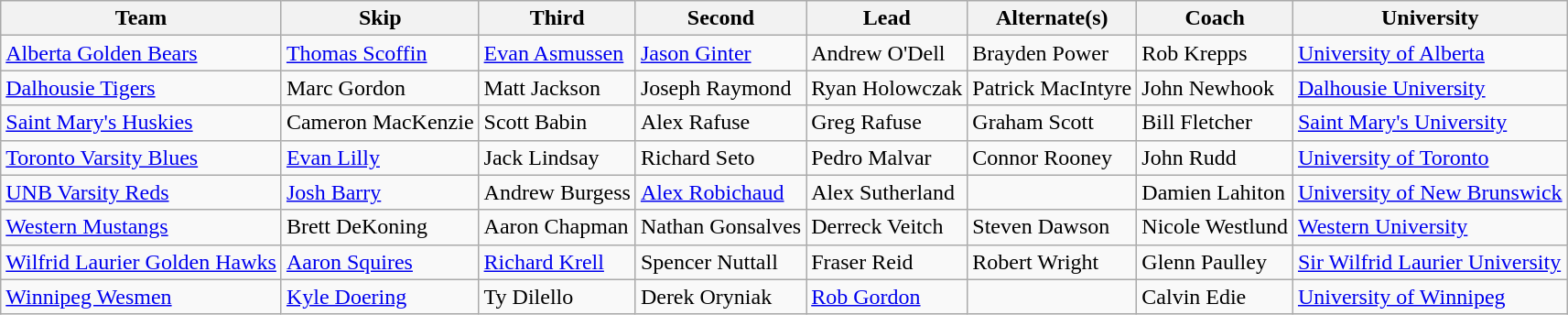<table class=wikitable>
<tr>
<th>Team</th>
<th>Skip</th>
<th>Third</th>
<th>Second</th>
<th>Lead</th>
<th>Alternate(s)</th>
<th>Coach</th>
<th>University</th>
</tr>
<tr>
<td><a href='#'>Alberta Golden Bears</a></td>
<td><a href='#'>Thomas Scoffin</a></td>
<td><a href='#'>Evan Asmussen</a></td>
<td><a href='#'>Jason Ginter</a></td>
<td>Andrew O'Dell</td>
<td>Brayden Power</td>
<td>Rob Krepps</td>
<td> <a href='#'>University of Alberta</a></td>
</tr>
<tr>
<td><a href='#'>Dalhousie Tigers</a></td>
<td>Marc Gordon</td>
<td>Matt Jackson</td>
<td>Joseph Raymond</td>
<td>Ryan Holowczak</td>
<td>Patrick MacIntyre</td>
<td>John Newhook</td>
<td> <a href='#'>Dalhousie University</a></td>
</tr>
<tr>
<td><a href='#'>Saint Mary's Huskies</a></td>
<td>Cameron MacKenzie</td>
<td>Scott Babin</td>
<td>Alex Rafuse</td>
<td>Greg Rafuse</td>
<td>Graham Scott</td>
<td>Bill Fletcher</td>
<td> <a href='#'>Saint Mary's University</a></td>
</tr>
<tr>
<td><a href='#'>Toronto Varsity Blues</a></td>
<td><a href='#'>Evan Lilly</a></td>
<td>Jack Lindsay</td>
<td>Richard Seto</td>
<td>Pedro Malvar</td>
<td>Connor Rooney</td>
<td>John Rudd</td>
<td> <a href='#'>University of Toronto</a></td>
</tr>
<tr>
<td><a href='#'>UNB Varsity Reds</a></td>
<td><a href='#'>Josh Barry</a></td>
<td>Andrew Burgess</td>
<td><a href='#'>Alex Robichaud</a></td>
<td>Alex Sutherland</td>
<td></td>
<td>Damien Lahiton</td>
<td> <a href='#'>University of New Brunswick</a></td>
</tr>
<tr>
<td><a href='#'>Western Mustangs</a></td>
<td>Brett DeKoning</td>
<td>Aaron Chapman</td>
<td>Nathan Gonsalves</td>
<td>Derreck Veitch</td>
<td>Steven Dawson</td>
<td>Nicole Westlund</td>
<td> <a href='#'>Western University</a></td>
</tr>
<tr>
<td><a href='#'>Wilfrid Laurier Golden Hawks</a></td>
<td><a href='#'>Aaron Squires</a></td>
<td><a href='#'>Richard Krell</a></td>
<td>Spencer Nuttall</td>
<td>Fraser Reid</td>
<td>Robert Wright</td>
<td>Glenn Paulley</td>
<td> <a href='#'>Sir Wilfrid Laurier University</a></td>
</tr>
<tr>
<td><a href='#'>Winnipeg Wesmen</a></td>
<td><a href='#'>Kyle Doering</a></td>
<td>Ty Dilello</td>
<td>Derek Oryniak</td>
<td><a href='#'>Rob Gordon</a></td>
<td></td>
<td>Calvin Edie</td>
<td> <a href='#'>University of Winnipeg</a></td>
</tr>
</table>
